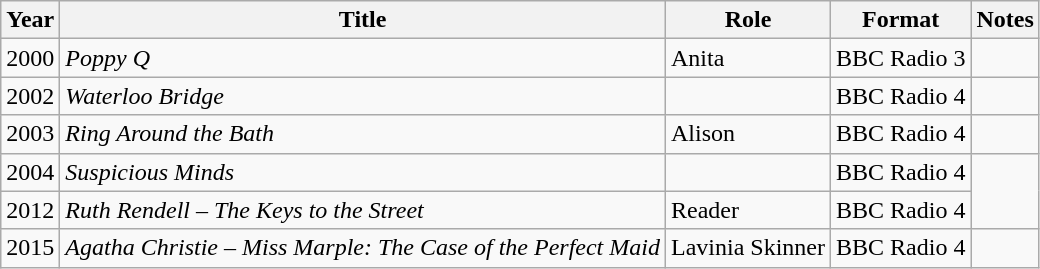<table class="wikitable">
<tr>
<th>Year</th>
<th>Title</th>
<th>Role</th>
<th>Format</th>
<th>Notes</th>
</tr>
<tr>
<td rowspan="1">2000</td>
<td><em>Poppy Q</em></td>
<td>Anita</td>
<td>BBC Radio 3</td>
<td></td>
</tr>
<tr>
<td rowspan="1">2002</td>
<td><em>Waterloo Bridge</em></td>
<td></td>
<td>BBC Radio 4</td>
<td></td>
</tr>
<tr>
<td rowspan="1">2003</td>
<td><em>Ring Around the Bath</em></td>
<td>Alison</td>
<td>BBC Radio 4</td>
<td></td>
</tr>
<tr>
<td rowspan="1">2004</td>
<td><em>Suspicious Minds</em></td>
<td></td>
<td>BBC Radio 4</td>
</tr>
<tr>
<td rowspan="1">2012</td>
<td><em>Ruth Rendell – The Keys to the Street</em></td>
<td>Reader</td>
<td>BBC Radio 4</td>
</tr>
<tr>
<td rowspan="1">2015</td>
<td><em>Agatha Christie – Miss Marple: The Case of the Perfect Maid</em></td>
<td>Lavinia Skinner</td>
<td>BBC Radio 4</td>
<td></td>
</tr>
</table>
